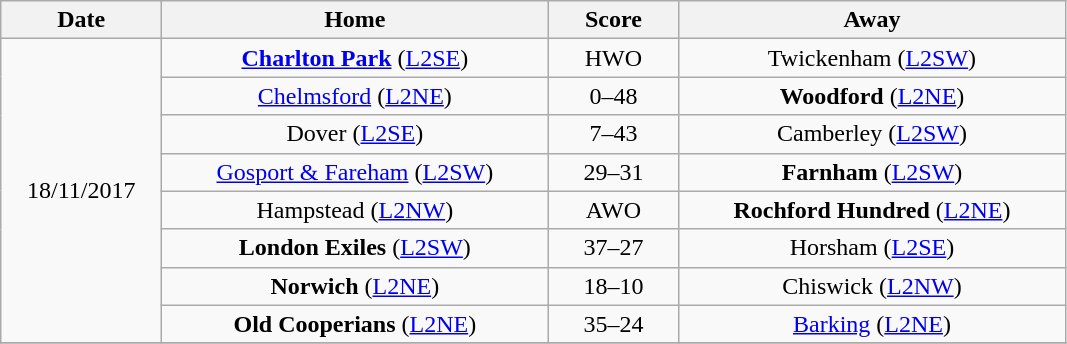<table class="wikitable" style="text-align: center">
<tr>
<th width=100>Date</th>
<th width=250>Home</th>
<th width=80>Score</th>
<th width=250>Away</th>
</tr>
<tr>
<td rowspan=8>18/11/2017</td>
<td><strong><a href='#'>Charlton Park</a></strong> (<a href='#'>L2SE</a>)</td>
<td>HWO</td>
<td>Twickenham (<a href='#'>L2SW</a>)</td>
</tr>
<tr>
<td><a href='#'>Chelmsford</a> (<a href='#'>L2NE</a>)</td>
<td>0–48</td>
<td><strong>Woodford</strong> (<a href='#'>L2NE</a>)</td>
</tr>
<tr>
<td>Dover (<a href='#'>L2SE</a>)</td>
<td>7–43</td>
<td>Camberley (<a href='#'>L2SW</a>)</td>
</tr>
<tr>
<td><a href='#'>Gosport & Fareham</a> (<a href='#'>L2SW</a>)</td>
<td>29–31</td>
<td><strong>Farnham</strong> (<a href='#'>L2SW</a>)</td>
</tr>
<tr>
<td>Hampstead (<a href='#'>L2NW</a>)</td>
<td>AWO</td>
<td><strong>Rochford Hundred</strong> (<a href='#'>L2NE</a>)</td>
</tr>
<tr>
<td><strong>London Exiles</strong> (<a href='#'>L2SW</a>)</td>
<td>37–27</td>
<td>Horsham (<a href='#'>L2SE</a>)</td>
</tr>
<tr>
<td><strong>Norwich</strong> (<a href='#'>L2NE</a>)</td>
<td>18–10</td>
<td>Chiswick (<a href='#'>L2NW</a>)</td>
</tr>
<tr>
<td><strong>Old Cooperians</strong> (<a href='#'>L2NE</a>)</td>
<td>35–24</td>
<td><a href='#'>Barking</a> (<a href='#'>L2NE</a>)</td>
</tr>
<tr>
</tr>
</table>
